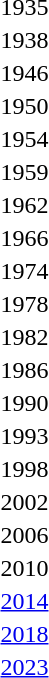<table>
<tr>
<td>1935</td>
<td></td>
<td></td>
<td></td>
</tr>
<tr>
<td>1938</td>
<td></td>
<td></td>
<td></td>
</tr>
<tr>
<td>1946</td>
<td></td>
<td></td>
<td></td>
</tr>
<tr>
<td>1950</td>
<td></td>
<td></td>
<td></td>
</tr>
<tr>
<td>1954</td>
<td></td>
<td></td>
<td></td>
</tr>
<tr>
<td>1959</td>
<td></td>
<td></td>
<td></td>
</tr>
<tr>
<td>1962</td>
<td></td>
<td></td>
<td></td>
</tr>
<tr>
<td>1966</td>
<td></td>
<td></td>
<td></td>
</tr>
<tr>
<td>1974</td>
<td></td>
<td></td>
<td></td>
</tr>
<tr>
<td>1978</td>
<td></td>
<td></td>
<td></td>
</tr>
<tr>
<td>1982</td>
<td></td>
<td></td>
<td></td>
</tr>
<tr>
<td>1986</td>
<td></td>
<td></td>
<td><br></td>
</tr>
<tr>
<td>1990</td>
<td></td>
<td></td>
<td><br></td>
</tr>
<tr>
<td>1993</td>
<td></td>
<td></td>
<td><br></td>
</tr>
<tr>
<td>1998</td>
<td></td>
<td></td>
<td><br></td>
</tr>
<tr>
<td>2002</td>
<td></td>
<td></td>
<td><br></td>
</tr>
<tr>
<td>2006</td>
<td></td>
<td></td>
<td><br></td>
</tr>
<tr>
<td rowspan=2>2010</td>
<td rowspan=2></td>
<td rowspan=2></td>
<td></td>
</tr>
<tr>
<td></td>
</tr>
<tr>
<td><a href='#'>2014</a></td>
<td></td>
<td></td>
<td></td>
</tr>
<tr>
<td><a href='#'>2018</a></td>
<td></td>
<td></td>
<td></td>
</tr>
<tr>
<td><a href='#'>2023</a></td>
<td></td>
<td></td>
<td></td>
</tr>
<tr>
</tr>
</table>
